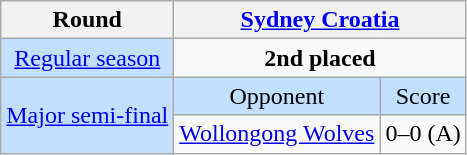<table class="wikitable" style="text-align:center">
<tr>
<th>Round</th>
<th colspan="4"><a href='#'>Sydney Croatia</a></th>
</tr>
<tr>
<td style="background:#c1e0ff"><a href='#'>Regular season</a></td>
<td colspan="4" valign="top"><strong>2nd placed</strong></td>
</tr>
<tr style="background:#c1e0ff">
<td rowspan=2><a href='#'>Major semi-final</a></td>
<td>Opponent</td>
<td colspan="3">Score</td>
</tr>
<tr>
<td><a href='#'>Wollongong Wolves</a></td>
<td colspan="3">0–0  (A)</td>
</tr>
</table>
